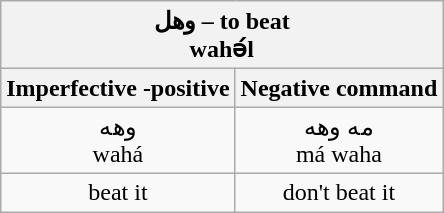<table class="wikitable" style="text-align: center">
<tr>
<th colspan="2">وهل – to beat<br>wahә́l</th>
</tr>
<tr>
<th>Imperfective -positive</th>
<th>Negative command</th>
</tr>
<tr>
<td>وهه<br>wahá</td>
<td>مه وهه<br>má waha</td>
</tr>
<tr>
<td>beat it</td>
<td>don't beat it</td>
</tr>
</table>
